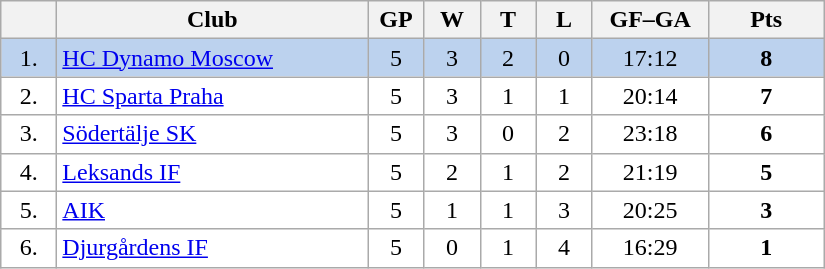<table class="wikitable">
<tr>
<th width="30"></th>
<th width="200">Club</th>
<th width="30">GP</th>
<th width="30">W</th>
<th width="30">T</th>
<th width="30">L</th>
<th width="70">GF–GA</th>
<th width="70">Pts</th>
</tr>
<tr bgcolor="#BCD2EE" align="center">
<td>1.</td>
<td align="left"> <a href='#'>HC Dynamo Moscow</a></td>
<td>5</td>
<td>3</td>
<td>2</td>
<td>0</td>
<td>17:12</td>
<td><strong>8</strong></td>
</tr>
<tr bgcolor="#FFFFFF" align="center">
<td>2.</td>
<td align="left"> <a href='#'>HC Sparta Praha</a></td>
<td>5</td>
<td>3</td>
<td>1</td>
<td>1</td>
<td>20:14</td>
<td><strong>7</strong></td>
</tr>
<tr bgcolor="#FFFFFF" align="center">
<td>3.</td>
<td align="left"> <a href='#'>Södertälje SK</a></td>
<td>5</td>
<td>3</td>
<td>0</td>
<td>2</td>
<td>23:18</td>
<td><strong>6</strong></td>
</tr>
<tr bgcolor="#FFFFFF" align="center">
<td>4.</td>
<td align="left"> <a href='#'>Leksands IF</a></td>
<td>5</td>
<td>2</td>
<td>1</td>
<td>2</td>
<td>21:19</td>
<td><strong>5</strong></td>
</tr>
<tr bgcolor="#FFFFFF" align="center">
<td>5.</td>
<td align="left"> <a href='#'>AIK</a></td>
<td>5</td>
<td>1</td>
<td>1</td>
<td>3</td>
<td>20:25</td>
<td><strong>3</strong></td>
</tr>
<tr bgcolor="#FFFFFF" align="center">
<td>6.</td>
<td align="left"> <a href='#'>Djurgårdens IF</a></td>
<td>5</td>
<td>0</td>
<td>1</td>
<td>4</td>
<td>16:29</td>
<td><strong>1</strong></td>
</tr>
</table>
